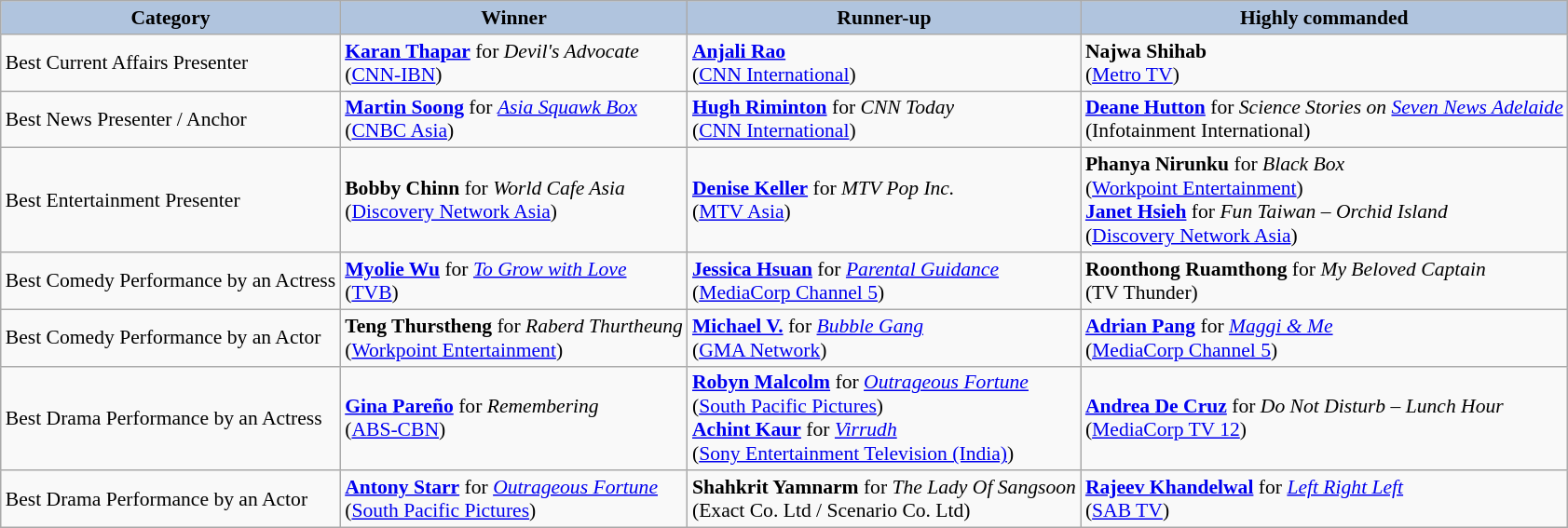<table class="wikitable" style="font-size:90%" cellpadding="5">
<tr style="text-align:center;">
<th style="background:#B0C4DE;">Category</th>
<th style="background:#B0C4DE;">Winner</th>
<th style="background:#B0C4DE;">Runner-up</th>
<th style="background:#B0C4DE;">Highly commanded</th>
</tr>
<tr>
<td>Best Current Affairs Presenter</td>
<td> <strong><a href='#'>Karan Thapar</a></strong> for <em>Devil's Advocate</em><br>(<a href='#'>CNN-IBN</a>)</td>
<td> <strong><a href='#'>Anjali Rao</a></strong><br>(<a href='#'>CNN International</a>)</td>
<td> <strong>Najwa Shihab</strong><br>(<a href='#'>Metro TV</a>)</td>
</tr>
<tr>
<td>Best News Presenter / Anchor</td>
<td> <strong><a href='#'>Martin Soong</a></strong> for <em><a href='#'>Asia Squawk Box</a></em><br>(<a href='#'>CNBC Asia</a>)</td>
<td> <strong><a href='#'>Hugh Riminton</a></strong> for <em>CNN Today</em><br>(<a href='#'>CNN International</a>)</td>
<td> <strong><a href='#'>Deane Hutton</a></strong> for <em>Science Stories on <a href='#'>Seven News Adelaide</a></em><br>(Infotainment International)</td>
</tr>
<tr>
<td>Best Entertainment Presenter</td>
<td> <strong>Bobby Chinn</strong> for <em>World Cafe Asia</em><br>(<a href='#'>Discovery Network Asia</a>)</td>
<td> <strong><a href='#'>Denise Keller</a></strong> for <em>MTV Pop Inc.</em><br>(<a href='#'>MTV Asia</a>)</td>
<td> <strong>Phanya Nirunku</strong> for <em>Black Box</em><br>(<a href='#'>Workpoint Entertainment</a>)<br> <strong><a href='#'>Janet Hsieh</a></strong> for <em>Fun Taiwan – Orchid Island</em><br>(<a href='#'>Discovery Network Asia</a>)</td>
</tr>
<tr>
<td>Best Comedy Performance by an Actress</td>
<td> <strong><a href='#'>Myolie Wu</a></strong> for <em><a href='#'>To Grow with Love</a></em><br>(<a href='#'>TVB</a>)</td>
<td> <strong><a href='#'>Jessica Hsuan</a></strong> for <em><a href='#'>Parental Guidance</a></em><br>(<a href='#'>MediaCorp Channel 5</a>)</td>
<td> <strong>Roonthong Ruamthong</strong> for <em>My Beloved Captain</em><br>(TV Thunder)</td>
</tr>
<tr>
<td>Best Comedy Performance by an Actor</td>
<td> <strong>Teng Thurstheng</strong> for <em>Raberd Thurtheung</em><br>(<a href='#'>Workpoint Entertainment</a>)</td>
<td> <strong><a href='#'>Michael V.</a></strong> for <em><a href='#'>Bubble Gang</a></em><br>(<a href='#'>GMA Network</a>)</td>
<td> <strong><a href='#'>Adrian Pang</a></strong> for <em><a href='#'>Maggi & Me</a></em><br>(<a href='#'>MediaCorp Channel 5</a>)</td>
</tr>
<tr>
<td>Best Drama Performance by an Actress</td>
<td> <strong><a href='#'>Gina Pareño</a></strong> for <em>Remembering</em><br>(<a href='#'>ABS-CBN</a>)</td>
<td> <strong><a href='#'>Robyn Malcolm</a></strong> for <em><a href='#'>Outrageous Fortune</a></em><br>(<a href='#'>South Pacific Pictures</a>)<br> <strong><a href='#'>Achint Kaur</a></strong> for <em><a href='#'>Virrudh</a></em><br>(<a href='#'>Sony Entertainment Television (India)</a>)</td>
<td> <strong><a href='#'>Andrea De Cruz</a></strong> for <em>Do Not Disturb – Lunch Hour</em><br>(<a href='#'>MediaCorp TV 12</a>)</td>
</tr>
<tr>
<td>Best Drama Performance by an Actor</td>
<td> <strong><a href='#'>Antony Starr</a></strong> for <em><a href='#'>Outrageous Fortune</a></em><br>(<a href='#'>South Pacific Pictures</a>)</td>
<td> <strong>Shahkrit Yamnarm</strong> for <em>The Lady Of Sangsoon</em><br>(Exact Co. Ltd / Scenario Co. Ltd)</td>
<td> <strong><a href='#'>Rajeev Khandelwal</a></strong> for <em><a href='#'>Left Right Left</a></em><br>(<a href='#'>SAB TV</a>)</td>
</tr>
</table>
